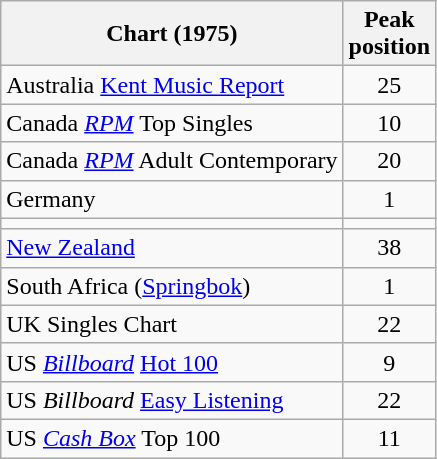<table class="wikitable sortable">
<tr>
<th>Chart (1975)</th>
<th>Peak<br>position</th>
</tr>
<tr>
<td>Australia <a href='#'>Kent Music Report</a></td>
<td style="text-align:center;">25</td>
</tr>
<tr>
<td>Canada <em><a href='#'>RPM</a></em> Top Singles</td>
<td style="text-align:center;">10</td>
</tr>
<tr>
<td>Canada <em><a href='#'>RPM</a></em> Adult Contemporary</td>
<td style="text-align:center;">20</td>
</tr>
<tr>
<td>Germany</td>
<td style="text-align:center;">1</td>
</tr>
<tr>
<td></td>
</tr>
<tr>
<td><a href='#'>New Zealand</a></td>
<td style="text-align:center;">38</td>
</tr>
<tr>
<td>South Africa (<a href='#'>Springbok</a>)</td>
<td align="center">1</td>
</tr>
<tr>
<td>UK Singles Chart</td>
<td style="text-align:center;">22</td>
</tr>
<tr>
<td>US <em><a href='#'>Billboard</a></em> <a href='#'>Hot 100</a></td>
<td style="text-align:center;">9</td>
</tr>
<tr>
<td>US <em>Billboard</em> <a href='#'>Easy Listening</a></td>
<td align="center">22</td>
</tr>
<tr>
<td>US <em><a href='#'>Cash Box</a></em> Top 100</td>
<td style="text-align:center;">11</td>
</tr>
</table>
